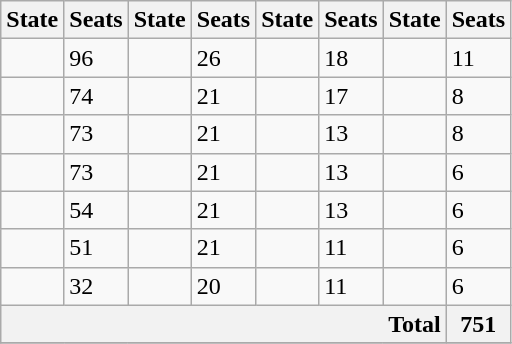<table class="wikitable">
<tr>
<th>State</th>
<th>Seats</th>
<th>State</th>
<th>Seats</th>
<th>State</th>
<th>Seats</th>
<th>State</th>
<th>Seats</th>
</tr>
<tr>
<td></td>
<td>96</td>
<td></td>
<td>26</td>
<td></td>
<td>18</td>
<td></td>
<td>11</td>
</tr>
<tr>
<td></td>
<td>74</td>
<td></td>
<td>21</td>
<td></td>
<td>17</td>
<td></td>
<td>8</td>
</tr>
<tr>
<td></td>
<td>73</td>
<td></td>
<td>21</td>
<td></td>
<td>13</td>
<td></td>
<td>8</td>
</tr>
<tr>
<td></td>
<td>73</td>
<td></td>
<td>21</td>
<td></td>
<td>13</td>
<td></td>
<td>6</td>
</tr>
<tr>
<td></td>
<td>54</td>
<td></td>
<td>21</td>
<td></td>
<td>13</td>
<td></td>
<td>6</td>
</tr>
<tr>
<td></td>
<td>51</td>
<td></td>
<td>21</td>
<td></td>
<td>11</td>
<td></td>
<td>6</td>
</tr>
<tr>
<td></td>
<td>32</td>
<td></td>
<td>20</td>
<td></td>
<td>11</td>
<td></td>
<td>6</td>
</tr>
<tr>
<th colspan="7" style ="text-align:right;">Total</th>
<th>751</th>
</tr>
<tr>
</tr>
</table>
